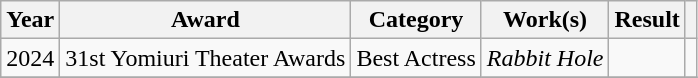<table class="wikitable">
<tr>
<th>Year</th>
<th>Award</th>
<th>Category</th>
<th>Work(s)</th>
<th>Result</th>
<th></th>
</tr>
<tr>
<td>2024</td>
<td>31st Yomiuri Theater Awards</td>
<td>Best Actress</td>
<td><em>Rabbit Hole</em></td>
<td></td>
<td></td>
</tr>
<tr>
</tr>
</table>
